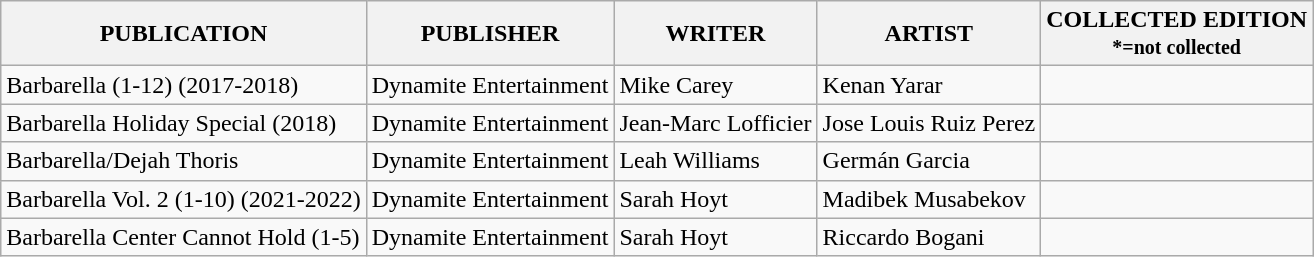<table class="wikitable">
<tr>
<th>PUBLICATION</th>
<th>PUBLISHER</th>
<th>WRITER</th>
<th>ARTIST</th>
<th>COLLECTED EDITION<br><small><strong>*=not collected</strong></small></th>
</tr>
<tr>
<td>Barbarella (1-12) (2017-2018)</td>
<td>Dynamite Entertainment</td>
<td>Mike Carey</td>
<td>Kenan Yarar</td>
<td></td>
</tr>
<tr>
<td>Barbarella Holiday Special (2018)</td>
<td>Dynamite Entertainment</td>
<td>Jean-Marc Lofficier</td>
<td>Jose Louis Ruiz Perez</td>
<td></td>
</tr>
<tr>
<td>Barbarella/Dejah Thoris</td>
<td>Dynamite Entertainment</td>
<td>Leah Williams</td>
<td>Germán Garcia</td>
<td></td>
</tr>
<tr>
<td>Barbarella Vol. 2 (1-10) (2021-2022)</td>
<td>Dynamite Entertainment</td>
<td>Sarah Hoyt</td>
<td>Madibek Musabekov</td>
<td></td>
</tr>
<tr>
<td>Barbarella Center Cannot Hold (1-5)</td>
<td>Dynamite Entertainment</td>
<td>Sarah Hoyt</td>
<td>Riccardo Bogani</td>
<td></td>
</tr>
</table>
